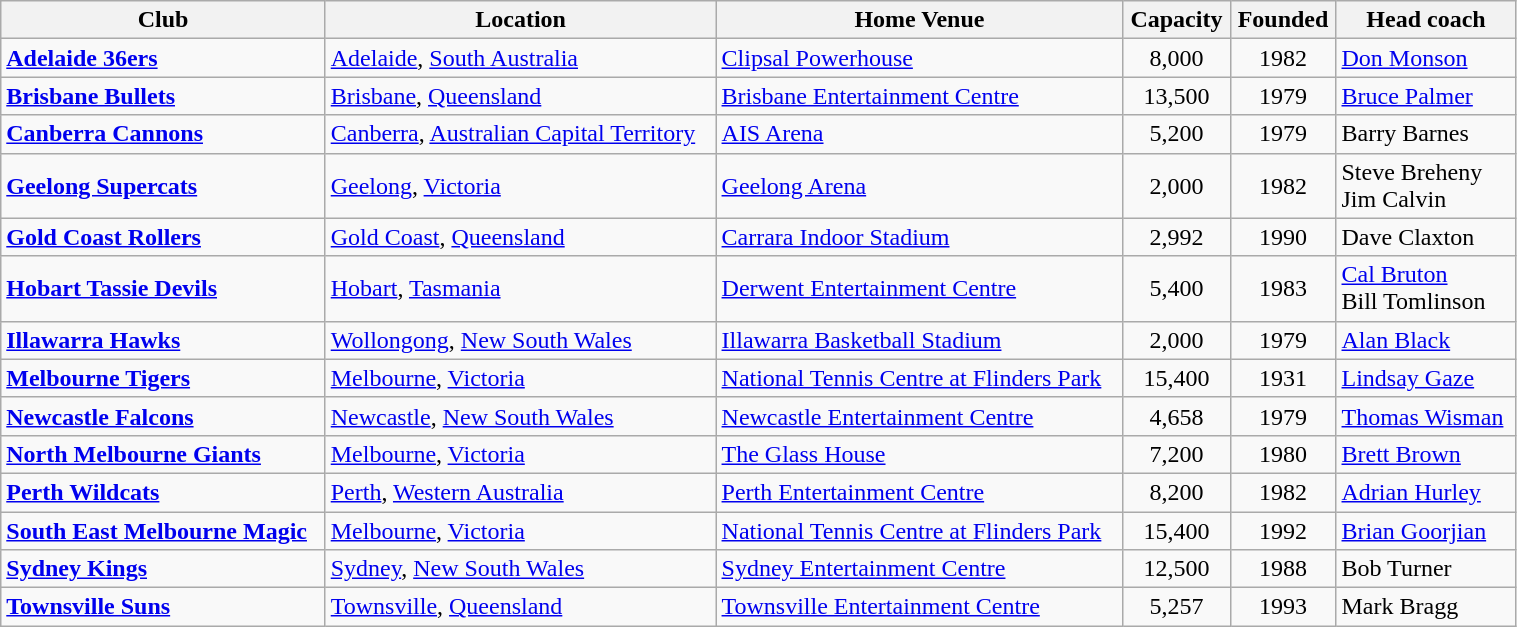<table class="wikitable sortable" style="width:80%; text-align:left">
<tr>
<th>Club</th>
<th>Location</th>
<th>Home Venue</th>
<th>Capacity</th>
<th>Founded</th>
<th>Head coach</th>
</tr>
<tr>
<td><strong><a href='#'>Adelaide 36ers</a></strong></td>
<td> <a href='#'>Adelaide</a>, <a href='#'>South Australia</a></td>
<td><a href='#'>Clipsal Powerhouse</a></td>
<td align=center>8,000</td>
<td align=center>1982</td>
<td> <a href='#'>Don Monson</a></td>
</tr>
<tr>
<td><strong><a href='#'>Brisbane Bullets</a></strong></td>
<td> <a href='#'>Brisbane</a>, <a href='#'>Queensland</a></td>
<td><a href='#'>Brisbane Entertainment Centre</a></td>
<td align=center>13,500</td>
<td align=center>1979</td>
<td> <a href='#'>Bruce Palmer</a></td>
</tr>
<tr>
<td><strong><a href='#'>Canberra Cannons</a></strong></td>
<td> <a href='#'>Canberra</a>, <a href='#'>Australian Capital Territory</a></td>
<td><a href='#'>AIS Arena</a></td>
<td align=center>5,200</td>
<td align=center>1979</td>
<td> Barry Barnes</td>
</tr>
<tr>
<td><strong><a href='#'>Geelong Supercats</a></strong></td>
<td> <a href='#'>Geelong</a>, <a href='#'>Victoria</a></td>
<td><a href='#'>Geelong Arena</a></td>
<td align=center>2,000</td>
<td align=center>1982</td>
<td> Steve Breheny<br> Jim Calvin</td>
</tr>
<tr>
<td><strong><a href='#'>Gold Coast Rollers</a></strong></td>
<td> <a href='#'>Gold Coast</a>, <a href='#'>Queensland</a></td>
<td><a href='#'>Carrara Indoor Stadium</a></td>
<td align=center>2,992</td>
<td align=center>1990</td>
<td> Dave Claxton</td>
</tr>
<tr>
<td><strong><a href='#'>Hobart Tassie Devils</a></strong></td>
<td> <a href='#'>Hobart</a>, <a href='#'>Tasmania</a></td>
<td><a href='#'>Derwent Entertainment Centre</a></td>
<td align=center>5,400</td>
<td align=center>1983</td>
<td><a href='#'> Cal Bruton</a><br> Bill Tomlinson</td>
</tr>
<tr>
<td><strong><a href='#'>Illawarra Hawks</a></strong></td>
<td> <a href='#'>Wollongong</a>, <a href='#'>New South Wales</a></td>
<td><a href='#'>Illawarra Basketball Stadium</a></td>
<td align=center>2,000</td>
<td align=center>1979</td>
<td> <a href='#'>Alan Black</a></td>
</tr>
<tr>
<td><strong><a href='#'>Melbourne Tigers</a></strong></td>
<td> <a href='#'>Melbourne</a>, <a href='#'>Victoria</a></td>
<td><a href='#'>National Tennis Centre at Flinders Park</a></td>
<td align=center>15,400</td>
<td align=center>1931</td>
<td> <a href='#'>Lindsay Gaze</a></td>
</tr>
<tr>
<td><strong><a href='#'>Newcastle Falcons</a></strong></td>
<td> <a href='#'>Newcastle</a>, <a href='#'>New South Wales</a></td>
<td><a href='#'>Newcastle Entertainment Centre</a></td>
<td align=center>4,658</td>
<td align=center>1979</td>
<td> <a href='#'>Thomas Wisman</a></td>
</tr>
<tr>
<td><strong><a href='#'>North Melbourne Giants</a></strong></td>
<td> <a href='#'>Melbourne</a>, <a href='#'>Victoria</a></td>
<td><a href='#'>The Glass House</a></td>
<td align=center>7,200</td>
<td align=center>1980</td>
<td> <a href='#'>Brett Brown</a></td>
</tr>
<tr>
<td><strong><a href='#'>Perth Wildcats</a></strong></td>
<td> <a href='#'>Perth</a>, <a href='#'>Western Australia</a></td>
<td><a href='#'>Perth Entertainment Centre</a></td>
<td align=center>8,200</td>
<td align=center>1982</td>
<td> <a href='#'>Adrian Hurley</a></td>
</tr>
<tr>
<td><strong><a href='#'>South East Melbourne Magic</a></strong></td>
<td> <a href='#'>Melbourne</a>, <a href='#'>Victoria</a></td>
<td><a href='#'>National Tennis Centre at Flinders Park</a></td>
<td align=center>15,400</td>
<td align=center>1992</td>
<td> <a href='#'>Brian Goorjian</a></td>
</tr>
<tr>
<td><strong><a href='#'>Sydney Kings</a></strong></td>
<td> <a href='#'>Sydney</a>, <a href='#'>New South Wales</a></td>
<td><a href='#'>Sydney Entertainment Centre</a></td>
<td align=center>12,500</td>
<td align=center>1988</td>
<td> Bob Turner</td>
</tr>
<tr>
<td><strong><a href='#'>Townsville Suns</a></strong></td>
<td> <a href='#'>Townsville</a>, <a href='#'>Queensland</a></td>
<td><a href='#'>Townsville Entertainment Centre</a></td>
<td align=center>5,257</td>
<td align=center>1993</td>
<td> Mark Bragg</td>
</tr>
</table>
